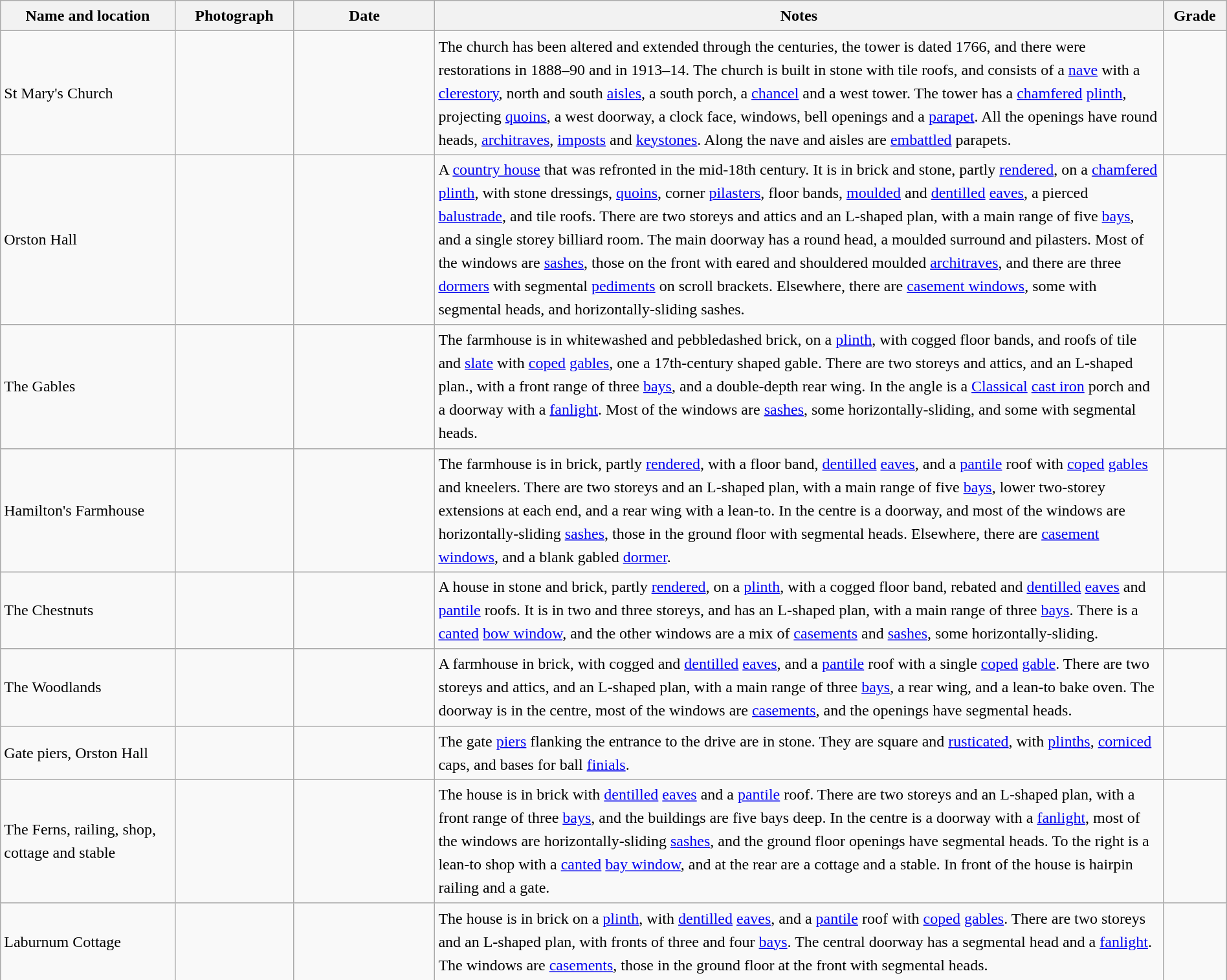<table class="wikitable sortable plainrowheaders" style="width:100%; border:0px; text-align:left; line-height:150%">
<tr>
<th scope="col"  style="width:150px">Name and location</th>
<th scope="col"  style="width:100px" class="unsortable">Photograph</th>
<th scope="col"  style="width:120px">Date</th>
<th scope="col"  style="width:650px" class="unsortable">Notes</th>
<th scope="col"  style="width:50px">Grade</th>
</tr>
<tr>
<td>St Mary's Church<br><small></small></td>
<td></td>
<td align="center"></td>
<td>The church has been altered and extended through the centuries, the tower is dated 1766, and there were restorations in 1888–90 and in 1913–14.  The church is built in stone with tile roofs, and consists of a <a href='#'>nave</a> with a <a href='#'>clerestory</a>, north and south <a href='#'>aisles</a>, a south porch, a <a href='#'>chancel</a> and a west tower.  The tower has a <a href='#'>chamfered</a> <a href='#'>plinth</a>, projecting <a href='#'>quoins</a>, a west doorway, a clock face, windows, bell openings and a <a href='#'>parapet</a>.  All the openings have round heads, <a href='#'>architraves</a>, <a href='#'>imposts</a> and <a href='#'>keystones</a>.  Along the nave and aisles are <a href='#'>embattled</a> parapets.</td>
<td align="center" ></td>
</tr>
<tr>
<td>Orston Hall<br><small></small></td>
<td></td>
<td align="center"></td>
<td>A <a href='#'>country house</a> that was refronted in the mid-18th century.  It is in brick and stone, partly <a href='#'>rendered</a>, on a <a href='#'>chamfered</a> <a href='#'>plinth</a>, with stone dressings, <a href='#'>quoins</a>, corner <a href='#'>pilasters</a>, floor bands, <a href='#'>moulded</a> and <a href='#'>dentilled</a> <a href='#'>eaves</a>, a pierced <a href='#'>balustrade</a>, and tile roofs.  There are two storeys and attics and an L-shaped plan, with a main range of five <a href='#'>bays</a>, and a single storey billiard room.  The main doorway has a round head, a moulded surround and pilasters.  Most of the windows are <a href='#'>sashes</a>, those on the front with eared and shouldered moulded <a href='#'>architraves</a>, and there are three <a href='#'>dormers</a> with segmental <a href='#'>pediments</a> on scroll brackets.  Elsewhere, there are <a href='#'>casement windows</a>, some with segmental heads, and horizontally-sliding sashes.</td>
<td align="center" ></td>
</tr>
<tr>
<td>The Gables<br><small></small></td>
<td></td>
<td align="center"></td>
<td>The farmhouse is in whitewashed and pebbledashed brick, on a <a href='#'>plinth</a>, with cogged floor bands, and roofs of tile and <a href='#'>slate</a> with <a href='#'>coped</a> <a href='#'>gables</a>, one a 17th-century shaped gable.  There are two storeys and attics, and an L-shaped plan., with a front range of three <a href='#'>bays</a>, and a double-depth rear wing.  In the angle is a <a href='#'>Classical</a> <a href='#'>cast iron</a> porch and a doorway with a <a href='#'>fanlight</a>.  Most of the windows are <a href='#'>sashes</a>, some horizontally-sliding, and some with segmental heads.</td>
<td align="center" ></td>
</tr>
<tr>
<td>Hamilton's Farmhouse<br><small></small></td>
<td></td>
<td align="center"></td>
<td>The farmhouse is in brick, partly <a href='#'>rendered</a>, with a floor band, <a href='#'>dentilled</a> <a href='#'>eaves</a>, and a <a href='#'>pantile</a> roof with <a href='#'>coped</a> <a href='#'>gables</a> and kneelers.  There are two storeys and an L-shaped plan, with a main range of five <a href='#'>bays</a>, lower two-storey extensions at each end, and a rear wing with a lean-to.  In the centre is a doorway, and most of the windows are horizontally-sliding <a href='#'>sashes</a>, those in the ground floor with segmental heads.  Elsewhere, there are <a href='#'>casement windows</a>, and a blank gabled <a href='#'>dormer</a>.</td>
<td align="center" ></td>
</tr>
<tr>
<td>The Chestnuts<br><small></small></td>
<td></td>
<td align="center"></td>
<td>A house in stone and brick, partly <a href='#'>rendered</a>, on a <a href='#'>plinth</a>, with a cogged floor band, rebated and <a href='#'>dentilled</a> <a href='#'>eaves</a> and <a href='#'>pantile</a> roofs.  It is in two and three storeys, and has an L-shaped plan, with a main range of three <a href='#'>bays</a>.  There is a <a href='#'>canted</a> <a href='#'>bow window</a>, and the other windows are a mix of <a href='#'>casements</a> and <a href='#'>sashes</a>, some horizontally-sliding.</td>
<td align="center" ></td>
</tr>
<tr>
<td>The Woodlands<br><small></small></td>
<td></td>
<td align="center"></td>
<td>A farmhouse in brick, with cogged and <a href='#'>dentilled</a> <a href='#'>eaves</a>, and a <a href='#'>pantile</a> roof with a single <a href='#'>coped</a> <a href='#'>gable</a>.  There are two storeys and attics, and an L-shaped plan, with a main range of three <a href='#'>bays</a>, a rear wing, and a lean-to bake oven.  The doorway is in the centre, most of the windows are <a href='#'>casements</a>, and the openings have segmental heads.</td>
<td align="center" ></td>
</tr>
<tr>
<td>Gate piers, Orston Hall<br><small></small></td>
<td></td>
<td align="center"></td>
<td>The gate <a href='#'>piers</a> flanking the entrance to the drive are in stone.  They are square and <a href='#'>rusticated</a>, with <a href='#'>plinths</a>, <a href='#'>corniced</a> caps, and bases for ball <a href='#'>finials</a>.</td>
<td align="center" ></td>
</tr>
<tr>
<td>The Ferns, railing, shop, cottage and stable<br><small></small></td>
<td></td>
<td align="center"></td>
<td>The house is in brick with <a href='#'>dentilled</a> <a href='#'>eaves</a> and a <a href='#'>pantile</a> roof.  There are two storeys and an L-shaped plan, with a front range of three <a href='#'>bays</a>, and the buildings are five bays deep.  In the centre is a doorway with a <a href='#'>fanlight</a>, most of the windows are horizontally-sliding <a href='#'>sashes</a>, and the ground floor openings have segmental heads.  To the right is a lean-to shop with a <a href='#'>canted</a> <a href='#'>bay window</a>, and at the rear are a cottage and a stable.  In front of the house is hairpin railing and a gate.</td>
<td align="center" ></td>
</tr>
<tr>
<td>Laburnum Cottage<br><small></small></td>
<td></td>
<td align="center"></td>
<td>The house is in brick on a <a href='#'>plinth</a>, with <a href='#'>dentilled</a> <a href='#'>eaves</a>, and a <a href='#'>pantile</a> roof with <a href='#'>coped</a> <a href='#'>gables</a>.  There are two storeys and an L-shaped plan, with fronts of three and four <a href='#'>bays</a>.  The central doorway has a segmental head and a <a href='#'>fanlight</a>.  The windows are <a href='#'>casements</a>, those in the ground floor at the front with segmental heads.</td>
<td align="center" ></td>
</tr>
<tr>
</tr>
</table>
